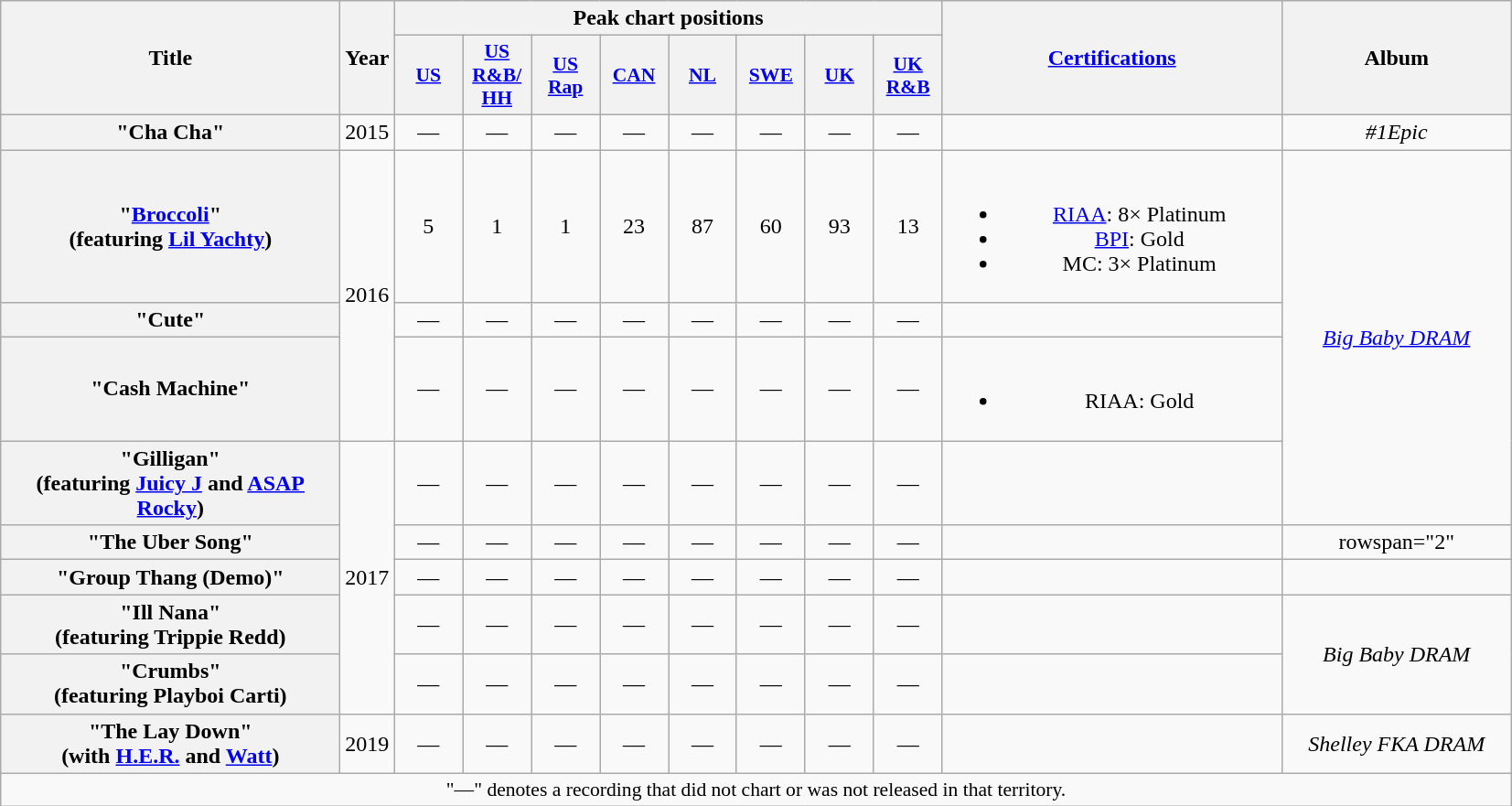<table class="wikitable plainrowheaders" style="text-align:center;">
<tr>
<th scope="col" rowspan="2" style="width:15em;">Title</th>
<th scope="col" rowspan="2" style="width:1em;">Year</th>
<th scope="col" colspan="8">Peak chart positions</th>
<th scope="col" rowspan="2" style="width:15em;"><a href='#'>Certifications</a></th>
<th scope="col" rowspan="2" style="width:10em;">Album</th>
</tr>
<tr>
<th scope="col" style="width:3em;font-size:90%;"><a href='#'>US</a><br></th>
<th scope="col" style="width:3em;font-size:90%;"><a href='#'>US<br>R&B/<br>HH</a><br></th>
<th scope="col" style="width:3em;font-size:90%;"><a href='#'>US Rap</a><br></th>
<th scope="col" style="width:3em;font-size:90%;"><a href='#'>CAN</a><br></th>
<th scope="col" style="width:3em;font-size:90%;"><a href='#'>NL</a><br></th>
<th scope="col" style="width:3em;font-size:90%;"><a href='#'>SWE</a><br></th>
<th scope="col" style="width:3em;font-size:90%;"><a href='#'>UK</a><br></th>
<th scope="col" style="width:3em;font-size:90%;"><a href='#'>UK<br>R&B</a><br></th>
</tr>
<tr>
<th scope="row">"Cha Cha"</th>
<td>2015</td>
<td>—</td>
<td>—</td>
<td>—</td>
<td>—</td>
<td>—</td>
<td>—</td>
<td>—</td>
<td>—</td>
<td></td>
<td><em>#1Epic</em></td>
</tr>
<tr>
<th scope="row">"<a href='#'>Broccoli</a>"<br><span>(featuring <a href='#'>Lil Yachty</a>)</span></th>
<td rowspan="3">2016</td>
<td>5</td>
<td>1</td>
<td>1</td>
<td>23</td>
<td>87</td>
<td>60</td>
<td>93</td>
<td>13</td>
<td><br><ul><li><a href='#'>RIAA</a>: 8× Platinum</li><li><a href='#'>BPI</a>: Gold</li><li>MC: 3× Platinum</li></ul></td>
<td rowspan="4"><em><a href='#'>Big Baby DRAM</a></em></td>
</tr>
<tr>
<th scope="row">"Cute"</th>
<td>—</td>
<td>—</td>
<td>—</td>
<td>—</td>
<td>—</td>
<td>—</td>
<td>—</td>
<td>—</td>
<td></td>
</tr>
<tr>
<th scope="row">"Cash Machine"</th>
<td>—</td>
<td>—</td>
<td>—</td>
<td>—</td>
<td>—</td>
<td>—</td>
<td>—</td>
<td>—</td>
<td><br><ul><li>RIAA: Gold</li></ul></td>
</tr>
<tr>
<th scope="row">"Gilligan"<br><span>(featuring <a href='#'>Juicy J</a> and <a href='#'>ASAP Rocky</a>)</span></th>
<td rowspan="5">2017</td>
<td>—</td>
<td>—</td>
<td>—</td>
<td>—</td>
<td>—</td>
<td>—</td>
<td>—</td>
<td>—</td>
</tr>
<tr>
<th scope="row">"The Uber Song"</th>
<td>—</td>
<td>—</td>
<td>—</td>
<td>—</td>
<td>—</td>
<td>—</td>
<td>—</td>
<td>—</td>
<td></td>
<td>rowspan="2" </td>
</tr>
<tr>
<th scope="row">"Group Thang (Demo)"</th>
<td>—</td>
<td>—</td>
<td>—</td>
<td>—</td>
<td>—</td>
<td>—</td>
<td>—</td>
<td>—</td>
<td></td>
</tr>
<tr>
<th scope="row">"Ill Nana"<br><span>(featuring Trippie Redd)</span></th>
<td>—</td>
<td>—</td>
<td>—</td>
<td>—</td>
<td>—</td>
<td>—</td>
<td>—</td>
<td>—</td>
<td></td>
<td rowspan="2"><em>Big Baby DRAM</em></td>
</tr>
<tr>
<th scope="row">"Crumbs"<br><span>(featuring Playboi Carti)</span></th>
<td>—</td>
<td>—</td>
<td>—</td>
<td>—</td>
<td>—</td>
<td>—</td>
<td>—</td>
<td>—</td>
<td></td>
</tr>
<tr>
<th scope="row">"The Lay Down"<br><span>(with <a href='#'>H.E.R.</a> and <a href='#'>Watt</a>)</span></th>
<td>2019</td>
<td>—</td>
<td>—</td>
<td>—</td>
<td>—</td>
<td>—</td>
<td>—</td>
<td>—</td>
<td>—</td>
<td></td>
<td><em>Shelley FKA DRAM</em></td>
</tr>
<tr>
<td colspan="12" style="font-size:90%">"—" denotes a recording that did not chart or was not released in that territory.</td>
</tr>
</table>
